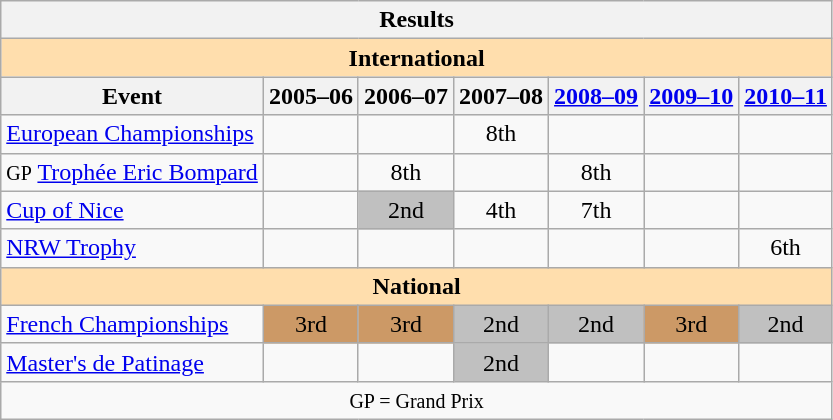<table class="wikitable" style="text-align:center">
<tr>
<th colspan=7 align=center><strong>Results</strong></th>
</tr>
<tr>
<th style="background-color: #ffdead; " colspan=7 align=center><strong>International</strong></th>
</tr>
<tr>
<th>Event</th>
<th>2005–06</th>
<th>2006–07</th>
<th>2007–08</th>
<th><a href='#'>2008–09</a></th>
<th><a href='#'>2009–10</a></th>
<th><a href='#'>2010–11</a></th>
</tr>
<tr>
<td align=left><a href='#'>European Championships</a></td>
<td></td>
<td></td>
<td>8th</td>
<td></td>
<td></td>
<td></td>
</tr>
<tr>
<td align=left><small>GP</small> <a href='#'>Trophée Eric Bompard</a></td>
<td></td>
<td>8th</td>
<td></td>
<td>8th</td>
<td></td>
<td></td>
</tr>
<tr>
<td align=left><a href='#'>Cup of Nice</a></td>
<td></td>
<td bgcolor=silver>2nd</td>
<td>4th</td>
<td>7th</td>
<td></td>
<td></td>
</tr>
<tr>
<td align=left><a href='#'>NRW Trophy</a></td>
<td></td>
<td></td>
<td></td>
<td></td>
<td></td>
<td>6th</td>
</tr>
<tr>
<th style="background-color: #ffdead; " colspan=7 align=center><strong>National</strong></th>
</tr>
<tr>
<td align=left><a href='#'>French Championships</a></td>
<td bgcolor=cc9966>3rd</td>
<td bgcolor=cc9966>3rd</td>
<td bgcolor=silver>2nd</td>
<td bgcolor=silver>2nd</td>
<td bgcolor=cc9966>3rd</td>
<td bgcolor=silver>2nd</td>
</tr>
<tr>
<td align=left><a href='#'>Master's de Patinage</a></td>
<td></td>
<td></td>
<td bgcolor=silver>2nd</td>
<td></td>
<td></td>
<td></td>
</tr>
<tr>
<td colspan=7 align=center><small> GP = Grand Prix </small></td>
</tr>
</table>
